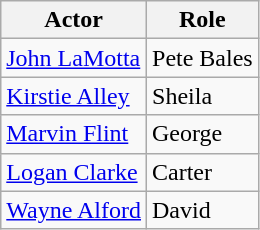<table class="wikitable">
<tr>
<th>Actor</th>
<th>Role</th>
</tr>
<tr>
<td><a href='#'>John LaMotta</a></td>
<td>Pete Bales</td>
</tr>
<tr>
<td><a href='#'>Kirstie Alley</a></td>
<td>Sheila</td>
</tr>
<tr>
<td><a href='#'>Marvin Flint</a></td>
<td>George</td>
</tr>
<tr>
<td><a href='#'>Logan Clarke</a></td>
<td>Carter</td>
</tr>
<tr>
<td><a href='#'>Wayne Alford</a></td>
<td>David</td>
</tr>
</table>
